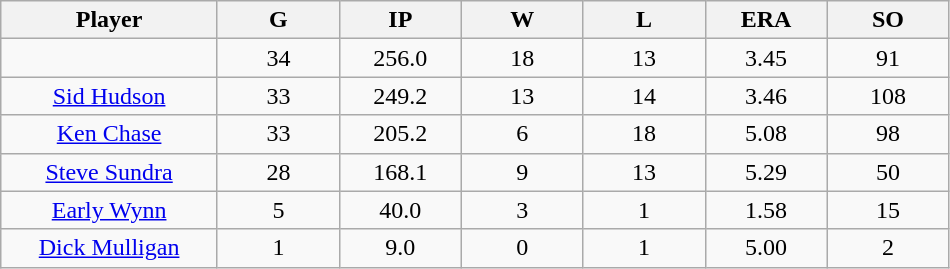<table class="wikitable sortable">
<tr>
<th bgcolor="#DDDDFF" width="16%">Player</th>
<th bgcolor="#DDDDFF" width="9%">G</th>
<th bgcolor="#DDDDFF" width="9%">IP</th>
<th bgcolor="#DDDDFF" width="9%">W</th>
<th bgcolor="#DDDDFF" width="9%">L</th>
<th bgcolor="#DDDDFF" width="9%">ERA</th>
<th bgcolor="#DDDDFF" width="9%">SO</th>
</tr>
<tr align="center">
<td></td>
<td>34</td>
<td>256.0</td>
<td>18</td>
<td>13</td>
<td>3.45</td>
<td>91</td>
</tr>
<tr align="center">
<td><a href='#'>Sid Hudson</a></td>
<td>33</td>
<td>249.2</td>
<td>13</td>
<td>14</td>
<td>3.46</td>
<td>108</td>
</tr>
<tr align="center">
<td><a href='#'>Ken Chase</a></td>
<td>33</td>
<td>205.2</td>
<td>6</td>
<td>18</td>
<td>5.08</td>
<td>98</td>
</tr>
<tr align="center">
<td><a href='#'>Steve Sundra</a></td>
<td>28</td>
<td>168.1</td>
<td>9</td>
<td>13</td>
<td>5.29</td>
<td>50</td>
</tr>
<tr align="center">
<td><a href='#'>Early Wynn</a></td>
<td>5</td>
<td>40.0</td>
<td>3</td>
<td>1</td>
<td>1.58</td>
<td>15</td>
</tr>
<tr align="center">
<td><a href='#'>Dick Mulligan</a></td>
<td>1</td>
<td>9.0</td>
<td>0</td>
<td>1</td>
<td>5.00</td>
<td>2</td>
</tr>
</table>
